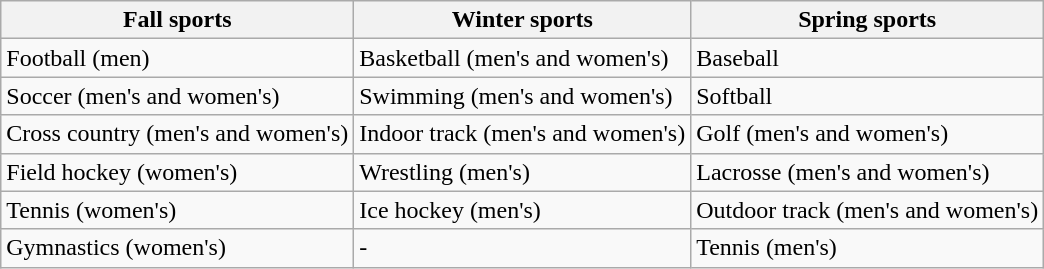<table class="wikitable">
<tr>
<th>Fall sports</th>
<th>Winter sports</th>
<th>Spring sports</th>
</tr>
<tr>
<td>Football (men)</td>
<td>Basketball (men's and women's)</td>
<td>Baseball</td>
</tr>
<tr>
<td>Soccer (men's and women's)</td>
<td>Swimming (men's and women's)</td>
<td>Softball</td>
</tr>
<tr>
<td>Cross country (men's and women's)</td>
<td>Indoor track (men's and women's)</td>
<td>Golf (men's and women's)</td>
</tr>
<tr>
<td>Field hockey (women's)</td>
<td>Wrestling (men's)</td>
<td>Lacrosse (men's and women's)</td>
</tr>
<tr>
<td>Tennis (women's)</td>
<td>Ice hockey (men's)</td>
<td>Outdoor track (men's and women's)</td>
</tr>
<tr>
<td>Gymnastics (women's)</td>
<td>-</td>
<td>Tennis (men's)</td>
</tr>
</table>
